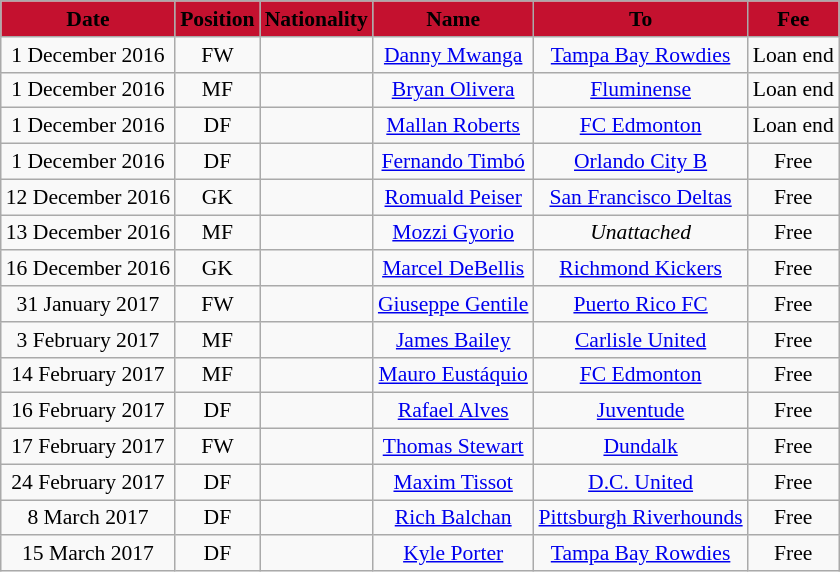<table class="wikitable"  style="text-align:center; font-size:90%; ">
<tr>
<th style="background:#C4112F; color:#000000;" scope=col>Date</th>
<th style="background:#C4112F; color:#000000;" scope=col>Position</th>
<th style="background:#C4112F; color:#000000;" scope=col>Nationality</th>
<th style="background:#C4112F; color:#000000;" scope=col>Name</th>
<th style="background:#C4112F; color:#000000;" scope=col>To</th>
<th style="background:#C4112F; color:#000000;" scope=col>Fee</th>
</tr>
<tr>
<td>1 December 2016</td>
<td>FW</td>
<td></td>
<td><a href='#'>Danny Mwanga</a></td>
<td> <a href='#'>Tampa Bay Rowdies</a></td>
<td>Loan end</td>
</tr>
<tr>
<td>1 December 2016</td>
<td>MF</td>
<td></td>
<td><a href='#'>Bryan Olivera</a></td>
<td> <a href='#'>Fluminense</a></td>
<td>Loan end</td>
</tr>
<tr>
<td>1 December 2016</td>
<td>DF</td>
<td></td>
<td><a href='#'>Mallan Roberts</a></td>
<td><a href='#'>FC Edmonton</a></td>
<td>Loan end</td>
</tr>
<tr>
<td>1 December 2016</td>
<td>DF</td>
<td></td>
<td><a href='#'>Fernando Timbó</a></td>
<td> <a href='#'>Orlando City B</a></td>
<td>Free</td>
</tr>
<tr>
<td>12 December 2016</td>
<td>GK</td>
<td></td>
<td><a href='#'>Romuald Peiser</a></td>
<td> <a href='#'>San Francisco Deltas</a></td>
<td>Free</td>
</tr>
<tr>
<td>13 December 2016</td>
<td>MF</td>
<td></td>
<td><a href='#'>Mozzi Gyorio</a></td>
<td><em>Unattached</em></td>
<td>Free</td>
</tr>
<tr>
<td>16 December 2016</td>
<td>GK</td>
<td></td>
<td><a href='#'>Marcel DeBellis</a></td>
<td> <a href='#'>Richmond Kickers</a></td>
<td>Free</td>
</tr>
<tr>
<td>31 January 2017</td>
<td>FW</td>
<td></td>
<td><a href='#'>Giuseppe Gentile</a></td>
<td> <a href='#'>Puerto Rico FC</a></td>
<td>Free</td>
</tr>
<tr>
<td>3 February 2017</td>
<td>MF</td>
<td></td>
<td><a href='#'>James Bailey</a></td>
<td> <a href='#'>Carlisle United</a></td>
<td>Free</td>
</tr>
<tr>
<td>14 February 2017</td>
<td>MF</td>
<td></td>
<td><a href='#'>Mauro Eustáquio</a></td>
<td><a href='#'>FC Edmonton</a></td>
<td>Free</td>
</tr>
<tr>
<td>16 February 2017</td>
<td>DF</td>
<td></td>
<td><a href='#'>Rafael Alves</a></td>
<td> <a href='#'>Juventude</a></td>
<td>Free</td>
</tr>
<tr>
<td>17 February 2017</td>
<td>FW</td>
<td></td>
<td><a href='#'>Thomas Stewart</a></td>
<td> <a href='#'>Dundalk</a></td>
<td>Free</td>
</tr>
<tr>
<td>24 February 2017</td>
<td>DF</td>
<td></td>
<td><a href='#'>Maxim Tissot</a></td>
<td> <a href='#'>D.C. United</a></td>
<td>Free</td>
</tr>
<tr>
<td>8 March 2017</td>
<td>DF</td>
<td></td>
<td><a href='#'>Rich Balchan</a></td>
<td> <a href='#'>Pittsburgh Riverhounds</a></td>
<td>Free</td>
</tr>
<tr>
<td>15 March 2017</td>
<td>DF</td>
<td></td>
<td><a href='#'>Kyle Porter</a></td>
<td> <a href='#'>Tampa Bay Rowdies</a></td>
<td>Free</td>
</tr>
</table>
